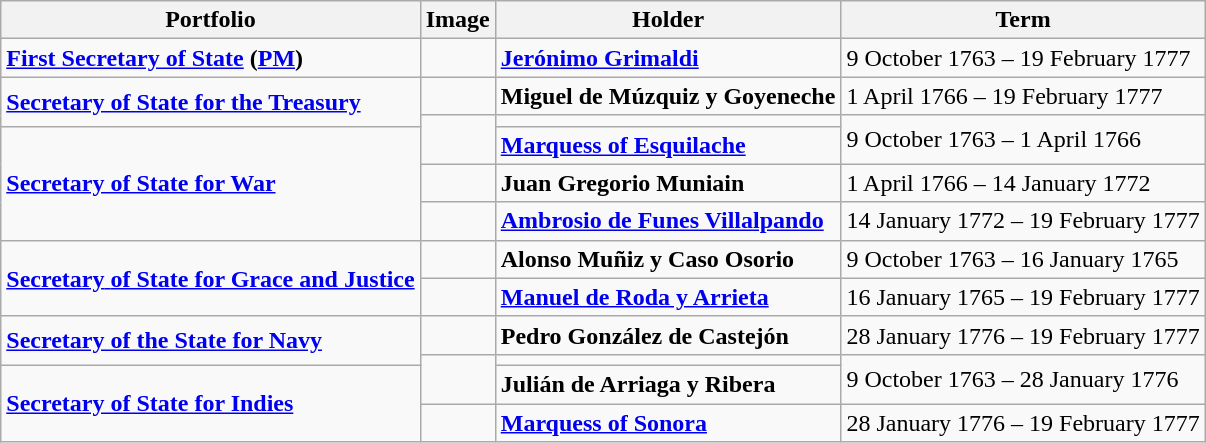<table class="wikitable">
<tr>
<th>Portfolio</th>
<th>Image</th>
<th>Holder</th>
<th>Term</th>
</tr>
<tr>
<td><strong><a href='#'>First Secretary of State</a> (<a href='#'>PM</a>)</strong></td>
<td></td>
<td><strong><a href='#'>Jerónimo Grimaldi</a></strong></td>
<td>9 October 1763 – 19 February 1777</td>
</tr>
<tr>
<td rowspan="2"><strong><a href='#'>Secretary of State for the Treasury</a></strong></td>
<td></td>
<td><strong>Miguel de Múzquiz y Goyeneche</strong></td>
<td>1 April 1766 – 19 February 1777</td>
</tr>
<tr>
<td rowspan="2"></td>
<td></td>
<td rowspan="2">9 October 1763 – 1 April 1766</td>
</tr>
<tr>
<td rowspan="3"><strong><a href='#'>Secretary of State for War</a></strong></td>
<td><strong><a href='#'>Marquess of Esquilache</a></strong></td>
</tr>
<tr>
<td></td>
<td><strong>Juan Gregorio Muniain</strong></td>
<td>1 April 1766 – 14 January 1772</td>
</tr>
<tr>
<td></td>
<td><strong><a href='#'>Ambrosio de Funes Villalpando</a></strong></td>
<td>14 January 1772 – 19 February 1777</td>
</tr>
<tr>
<td rowspan="2"><a href='#'><strong>Secretary</strong> <strong>of State for Grace and Justice</strong></a></td>
<td></td>
<td><strong>Alonso Muñiz y Caso Osorio</strong></td>
<td>9 October 1763 – 16 January 1765</td>
</tr>
<tr>
<td></td>
<td><a href='#'><strong>Manuel de Roda y Arrieta</strong></a></td>
<td>16 January 1765 – 19 February 1777</td>
</tr>
<tr>
<td rowspan="2"><strong><a href='#'>Secretary of the State for Navy</a></strong></td>
<td></td>
<td><strong>Pedro González de Castejón</strong></td>
<td>28 January 1776 – 19 February 1777</td>
</tr>
<tr>
<td rowspan="2"></td>
<td></td>
<td rowspan="2">9 October 1763 – 28 January 1776</td>
</tr>
<tr>
<td rowspan="2"><strong><a href='#'>Secretary of State for Indies</a></strong></td>
<td><strong>Julián de Arriaga y Ribera</strong></td>
</tr>
<tr>
<td></td>
<td><strong><a href='#'>Marquess of Sonora</a></strong></td>
<td>28 January 1776 – 19 February 1777</td>
</tr>
</table>
